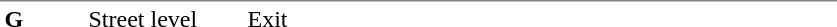<table table border=0 cellspacing=0 cellpadding=3>
<tr>
<td style="border-top:solid 1px gray;" width=50 valign=top><strong>G</strong></td>
<td style="border-top:solid 1px gray;" width=100 valign=top>Street level</td>
<td style="border-top:solid 1px gray;" width=390 valign=top>Exit</td>
</tr>
</table>
